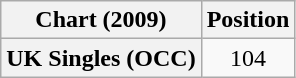<table class="wikitable plainrowheaders sortable" style="text-align:center;">
<tr>
<th>Chart (2009)</th>
<th>Position</th>
</tr>
<tr>
<th scope="row">UK Singles (OCC)</th>
<td style="text-align:center;">104</td>
</tr>
</table>
